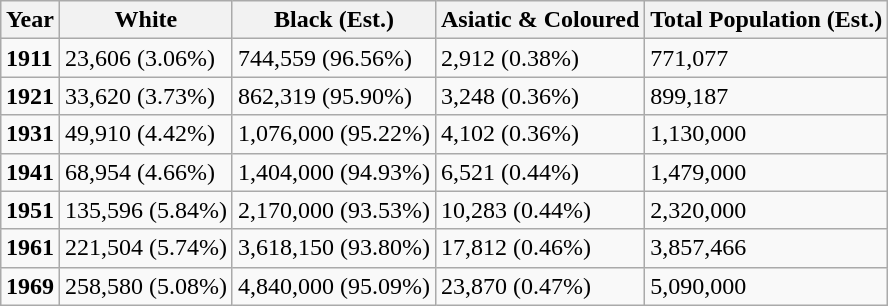<table class="wikitable" style="margin:auto;">
<tr>
<th rowspan=1>Year</th>
<th>White</th>
<th>Black (Est.)</th>
<th>Asiatic & Coloured</th>
<th>Total Population (Est.)</th>
</tr>
<tr>
<td><strong>1911</strong></td>
<td>23,606 (3.06%)</td>
<td>744,559 (96.56%)</td>
<td>2,912 (0.38%)</td>
<td>771,077</td>
</tr>
<tr>
<td><strong>1921</strong></td>
<td>33,620 (3.73%)</td>
<td>862,319 (95.90%)</td>
<td>3,248 (0.36%)</td>
<td>899,187</td>
</tr>
<tr>
<td><strong>1931</strong></td>
<td>49,910 (4.42%)</td>
<td>1,076,000 (95.22%)</td>
<td>4,102 (0.36%)</td>
<td>1,130,000</td>
</tr>
<tr>
<td><strong>1941</strong></td>
<td>68,954 (4.66%)</td>
<td>1,404,000 (94.93%)</td>
<td>6,521 (0.44%)</td>
<td>1,479,000</td>
</tr>
<tr>
<td><strong>1951</strong></td>
<td>135,596 (5.84%)</td>
<td>2,170,000 (93.53%)</td>
<td>10,283 (0.44%)</td>
<td>2,320,000</td>
</tr>
<tr>
<td><strong>1961</strong></td>
<td>221,504 (5.74%)</td>
<td>3,618,150 (93.80%)</td>
<td>17,812 (0.46%)</td>
<td>3,857,466</td>
</tr>
<tr>
<td><strong>1969</strong></td>
<td>258,580 (5.08%)</td>
<td>4,840,000 (95.09%)</td>
<td>23,870 (0.47%)</td>
<td>5,090,000</td>
</tr>
</table>
